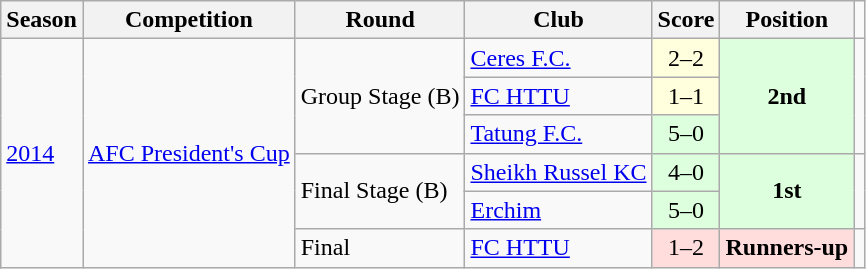<table class="wikitable">
<tr>
<th>Season</th>
<th>Competition</th>
<th>Round</th>
<th>Club</th>
<th>Score</th>
<th>Position</th>
</tr>
<tr>
<td rowspan=6><a href='#'>2014</a></td>
<td rowspan=6><a href='#'>AFC President's Cup</a></td>
<td rowspan=3>Group Stage (B)</td>
<td> <a href='#'>Ceres F.C.</a></td>
<td bgcolor="#ffffdd" style="text-align:center;">2–2</td>
<td bgcolor="#ddffdd" rowspan=3 align="center"><strong>2nd</strong></td>
<td rowspan="3"></td>
</tr>
<tr>
<td> <a href='#'>FC HTTU</a></td>
<td bgcolor="#ffffdd" style="text-align:center;">1–1</td>
</tr>
<tr>
<td> <a href='#'>Tatung F.C.</a></td>
<td bgcolor="#ddffdd" style="text-align:center;">5–0</td>
</tr>
<tr>
<td rowspan=2>Final Stage (B)</td>
<td> <a href='#'>Sheikh Russel KC</a></td>
<td bgcolor="#ddffdd" style="text-align:center;">4–0</td>
<td bgcolor="#ddffdd" rowspan=2 align="center"><strong>1st</strong></td>
<td rowspan="2"></td>
</tr>
<tr>
<td> <a href='#'>Erchim</a></td>
<td bgcolor="#ddffdd" style="text-align:center;">5–0</td>
</tr>
<tr>
<td>Final</td>
<td> <a href='#'>FC HTTU</a></td>
<td bgcolor="#ffdddd" style="text-align:center;">1–2</td>
<td bgcolor="#ffdddd" style="text-align:center;"><strong>Runners-up</strong></td>
<td></td>
</tr>
</table>
